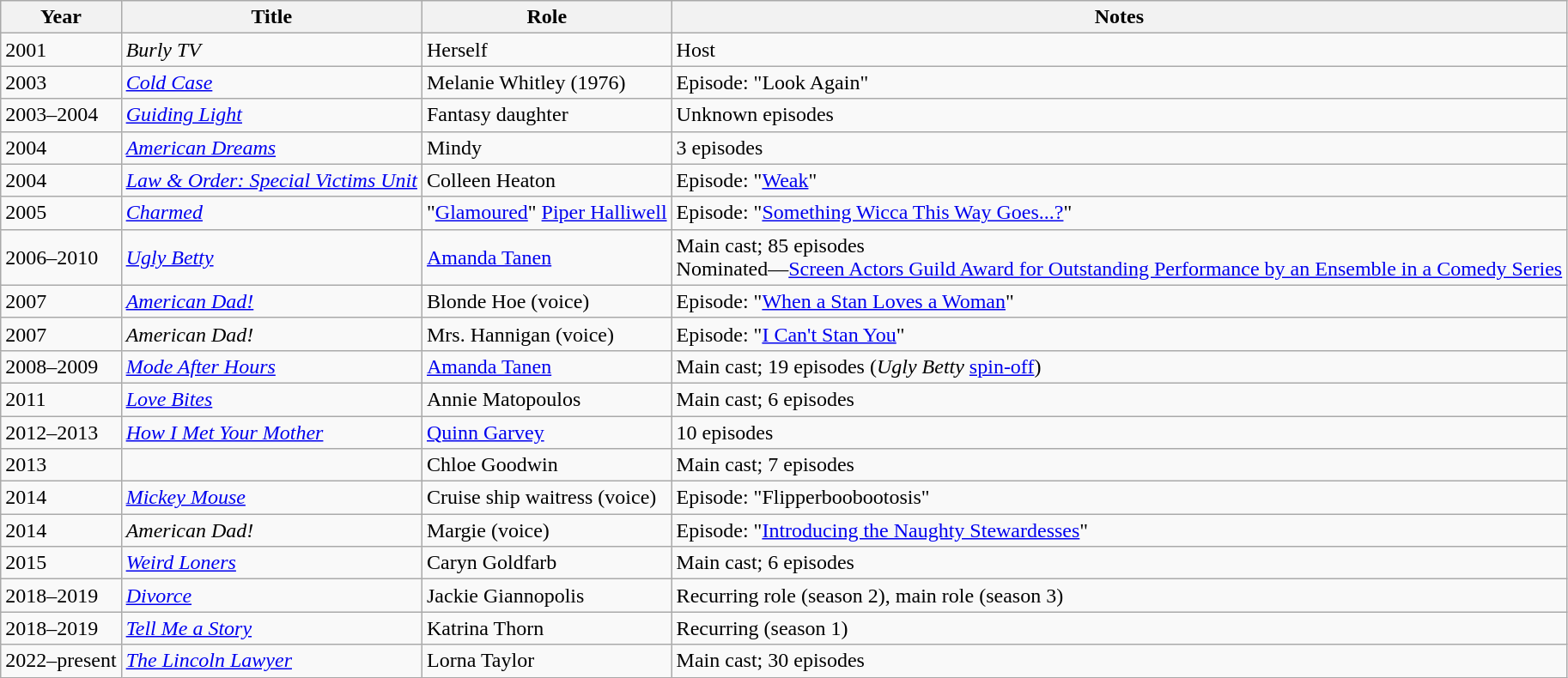<table class="wikitable sortable">
<tr>
<th>Year</th>
<th>Title</th>
<th>Role</th>
<th class="unsortable">Notes</th>
</tr>
<tr>
<td>2001</td>
<td><em>Burly TV</em></td>
<td>Herself</td>
<td>Host</td>
</tr>
<tr>
<td>2003</td>
<td><em><a href='#'>Cold Case</a></em></td>
<td>Melanie Whitley (1976)</td>
<td>Episode: "Look Again"</td>
</tr>
<tr>
<td>2003–2004</td>
<td><em><a href='#'>Guiding Light</a></em></td>
<td>Fantasy daughter</td>
<td>Unknown episodes</td>
</tr>
<tr>
<td>2004</td>
<td><em><a href='#'>American Dreams</a></em></td>
<td>Mindy</td>
<td>3 episodes</td>
</tr>
<tr>
<td>2004</td>
<td><em><a href='#'>Law & Order: Special Victims Unit</a></em></td>
<td>Colleen Heaton</td>
<td>Episode: "<a href='#'>Weak</a>"</td>
</tr>
<tr>
<td>2005</td>
<td><em><a href='#'>Charmed</a></em></td>
<td>"<a href='#'>Glamoured</a>" <a href='#'>Piper Halliwell</a></td>
<td>Episode: "<a href='#'>Something Wicca This Way Goes...?</a>"</td>
</tr>
<tr>
<td>2006–2010</td>
<td><em><a href='#'>Ugly Betty</a></em></td>
<td><a href='#'>Amanda Tanen</a> </td>
<td>Main cast; 85 episodes<br>Nominated—<a href='#'>Screen Actors Guild Award for Outstanding Performance by an Ensemble in a Comedy Series</a></td>
</tr>
<tr>
<td>2007</td>
<td><em><a href='#'>American Dad!</a></em></td>
<td>Blonde Hoe (voice)</td>
<td>Episode: "<a href='#'>When a Stan Loves a Woman</a>"</td>
</tr>
<tr>
<td>2007</td>
<td><em>American Dad!</em></td>
<td>Mrs. Hannigan (voice)</td>
<td>Episode: "<a href='#'>I Can't Stan You</a>"</td>
</tr>
<tr a>
<td>2008–2009</td>
<td><em><a href='#'>Mode After Hours</a></em></td>
<td><a href='#'>Amanda Tanen</a></td>
<td>Main cast; 19 episodes (<em>Ugly Betty</em> <a href='#'>spin-off</a>)</td>
</tr>
<tr>
<td>2011</td>
<td><em><a href='#'>Love Bites</a></em></td>
<td>Annie Matopoulos</td>
<td>Main cast; 6 episodes</td>
</tr>
<tr>
<td>2012–2013</td>
<td><em><a href='#'>How I Met Your Mother</a></em></td>
<td><a href='#'>Quinn Garvey</a></td>
<td>10 episodes</td>
</tr>
<tr>
<td>2013</td>
<td><em></em></td>
<td>Chloe Goodwin</td>
<td>Main cast; 7 episodes</td>
</tr>
<tr>
<td>2014</td>
<td><em><a href='#'>Mickey Mouse</a></em></td>
<td>Cruise ship waitress (voice)</td>
<td>Episode: "Flipperboobootosis"</td>
</tr>
<tr>
<td>2014</td>
<td><em>American Dad!</em></td>
<td>Margie (voice)</td>
<td>Episode: "<a href='#'>Introducing the Naughty Stewardesses</a>"</td>
</tr>
<tr>
<td>2015</td>
<td><em><a href='#'>Weird Loners</a></em></td>
<td>Caryn Goldfarb</td>
<td>Main cast; 6 episodes</td>
</tr>
<tr>
<td>2018–2019</td>
<td><em><a href='#'>Divorce</a></em></td>
<td>Jackie Giannopolis</td>
<td>Recurring role (season 2), main role (season 3)</td>
</tr>
<tr>
<td>2018–2019</td>
<td><em><a href='#'>Tell Me a Story</a></em></td>
<td>Katrina Thorn</td>
<td>Recurring (season 1)</td>
</tr>
<tr>
<td>2022–present</td>
<td><em><a href='#'>The Lincoln Lawyer</a></em></td>
<td>Lorna Taylor</td>
<td>Main cast; 30 episodes</td>
</tr>
</table>
